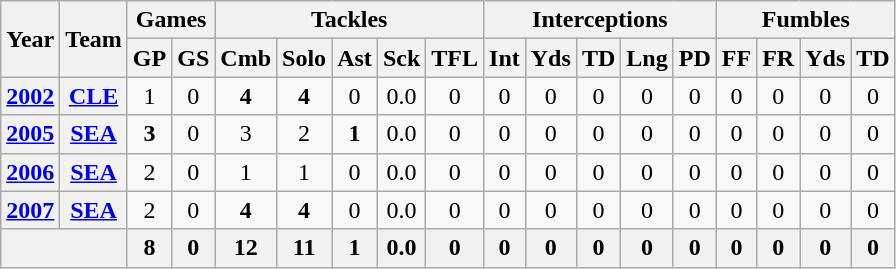<table class="wikitable" style="text-align:center">
<tr>
<th rowspan="2">Year</th>
<th rowspan="2">Team</th>
<th colspan="2">Games</th>
<th colspan="5">Tackles</th>
<th colspan="5">Interceptions</th>
<th colspan="4">Fumbles</th>
</tr>
<tr>
<th>GP</th>
<th>GS</th>
<th>Cmb</th>
<th>Solo</th>
<th>Ast</th>
<th>Sck</th>
<th>TFL</th>
<th>Int</th>
<th>Yds</th>
<th>TD</th>
<th>Lng</th>
<th>PD</th>
<th>FF</th>
<th>FR</th>
<th>Yds</th>
<th>TD</th>
</tr>
<tr>
<th><a href='#'>2002</a></th>
<th><a href='#'>CLE</a></th>
<td>1</td>
<td>0</td>
<td><strong>4</strong></td>
<td><strong>4</strong></td>
<td>0</td>
<td>0.0</td>
<td>0</td>
<td>0</td>
<td>0</td>
<td>0</td>
<td>0</td>
<td>0</td>
<td>0</td>
<td>0</td>
<td>0</td>
<td>0</td>
</tr>
<tr>
<th><a href='#'>2005</a></th>
<th><a href='#'>SEA</a></th>
<td><strong>3</strong></td>
<td>0</td>
<td>3</td>
<td>2</td>
<td><strong>1</strong></td>
<td>0.0</td>
<td>0</td>
<td>0</td>
<td>0</td>
<td>0</td>
<td>0</td>
<td>0</td>
<td>0</td>
<td>0</td>
<td>0</td>
<td>0</td>
</tr>
<tr>
<th><a href='#'>2006</a></th>
<th><a href='#'>SEA</a></th>
<td>2</td>
<td>0</td>
<td>1</td>
<td>1</td>
<td>0</td>
<td>0.0</td>
<td>0</td>
<td>0</td>
<td>0</td>
<td>0</td>
<td>0</td>
<td>0</td>
<td>0</td>
<td>0</td>
<td>0</td>
<td>0</td>
</tr>
<tr>
<th><a href='#'>2007</a></th>
<th><a href='#'>SEA</a></th>
<td>2</td>
<td>0</td>
<td><strong>4</strong></td>
<td><strong>4</strong></td>
<td>0</td>
<td>0.0</td>
<td>0</td>
<td>0</td>
<td>0</td>
<td>0</td>
<td>0</td>
<td>0</td>
<td>0</td>
<td>0</td>
<td>0</td>
<td>0</td>
</tr>
<tr>
<th colspan="2"></th>
<th>8</th>
<th>0</th>
<th>12</th>
<th>11</th>
<th>1</th>
<th>0.0</th>
<th>0</th>
<th>0</th>
<th>0</th>
<th>0</th>
<th>0</th>
<th>0</th>
<th>0</th>
<th>0</th>
<th>0</th>
<th>0</th>
</tr>
</table>
